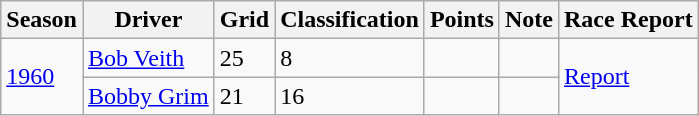<table class=wikitable>
<tr>
<th>Season</th>
<th>Driver</th>
<th>Grid</th>
<th>Classification</th>
<th>Points</th>
<th>Note</th>
<th>Race Report</th>
</tr>
<tr>
<td rowspan=2><a href='#'>1960</a></td>
<td><a href='#'>Bob Veith</a></td>
<td>25</td>
<td>8</td>
<td> </td>
<td> </td>
<td rowspan=2><a href='#'>Report</a></td>
</tr>
<tr>
<td><a href='#'>Bobby Grim</a></td>
<td>21</td>
<td>16</td>
<td> </td>
<td> </td>
</tr>
</table>
